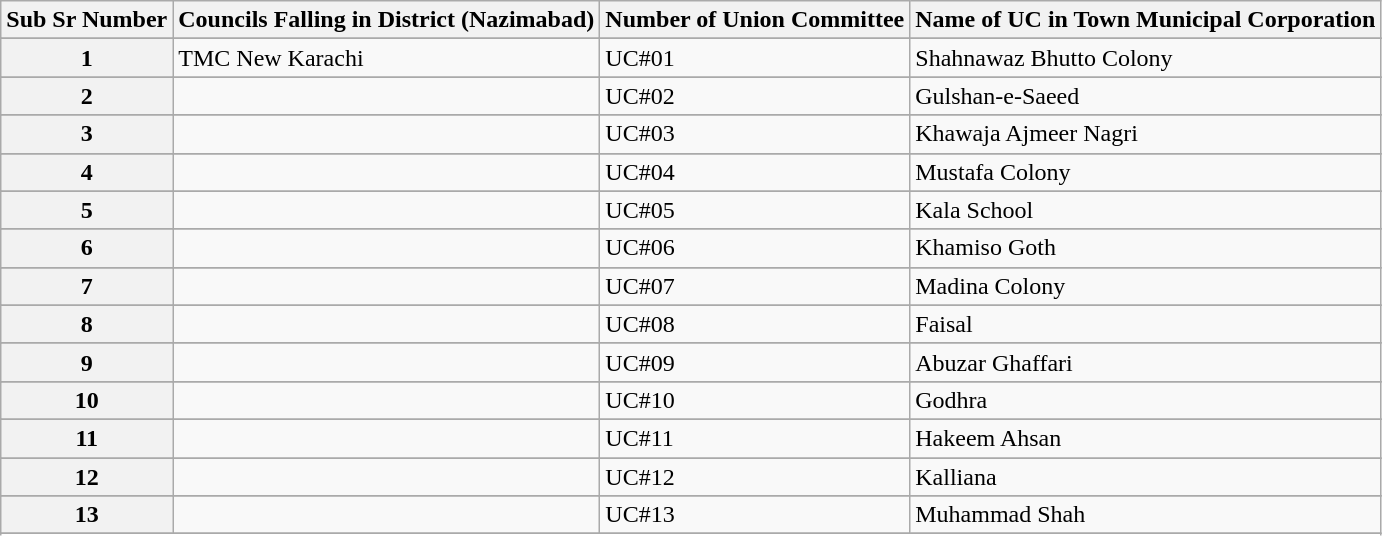<table class="wikitable">
<tr>
<th>Sub Sr Number</th>
<th>Councils Falling in District (Nazimabad)</th>
<th>Number of  Union Committee</th>
<th>Name of UC in Town Municipal Corporation</th>
</tr>
<tr>
</tr>
<tr>
</tr>
<tr>
</tr>
<tr>
</tr>
<tr>
</tr>
<tr>
</tr>
<tr>
</tr>
<tr>
</tr>
<tr>
<th>1</th>
<td>TMC New Karachi</td>
<td>UC#01</td>
<td>Shahnawaz Bhutto Colony</td>
</tr>
<tr>
</tr>
<tr>
</tr>
<tr>
</tr>
<tr>
</tr>
<tr>
</tr>
<tr>
</tr>
<tr>
<th>2</th>
<td></td>
<td>UC#02</td>
<td>Gulshan-e-Saeed</td>
</tr>
<tr>
</tr>
<tr>
</tr>
<tr>
</tr>
<tr>
</tr>
<tr>
</tr>
<tr>
</tr>
<tr>
<th>3</th>
<td></td>
<td>UC#03</td>
<td>Khawaja Ajmeer Nagri</td>
</tr>
<tr>
</tr>
<tr>
</tr>
<tr>
</tr>
<tr>
</tr>
<tr>
</tr>
<tr>
</tr>
<tr>
<th>4</th>
<td></td>
<td>UC#04</td>
<td>Mustafa Colony</td>
</tr>
<tr>
</tr>
<tr>
</tr>
<tr>
</tr>
<tr>
</tr>
<tr>
</tr>
<tr>
</tr>
<tr>
<th>5</th>
<td></td>
<td>UC#05</td>
<td>Kala School</td>
</tr>
<tr>
</tr>
<tr>
</tr>
<tr>
</tr>
<tr>
</tr>
<tr>
</tr>
<tr>
</tr>
<tr>
<th>6</th>
<td></td>
<td>UC#06</td>
<td>Khamiso Goth</td>
</tr>
<tr>
</tr>
<tr>
</tr>
<tr>
</tr>
<tr>
</tr>
<tr>
</tr>
<tr>
</tr>
<tr>
<th>7</th>
<td></td>
<td>UC#07</td>
<td>Madina Colony</td>
</tr>
<tr>
</tr>
<tr>
</tr>
<tr>
</tr>
<tr>
</tr>
<tr>
</tr>
<tr>
</tr>
<tr>
<th>8</th>
<td></td>
<td>UC#08</td>
<td>Faisal</td>
</tr>
<tr>
</tr>
<tr>
</tr>
<tr>
</tr>
<tr>
</tr>
<tr>
</tr>
<tr>
</tr>
<tr>
<th>9</th>
<td></td>
<td>UC#09</td>
<td>Abuzar Ghaffari</td>
</tr>
<tr>
</tr>
<tr>
</tr>
<tr>
</tr>
<tr>
</tr>
<tr>
</tr>
<tr>
</tr>
<tr>
<th>10</th>
<td></td>
<td>UC#10</td>
<td>Godhra</td>
</tr>
<tr>
</tr>
<tr>
</tr>
<tr>
</tr>
<tr>
</tr>
<tr>
</tr>
<tr>
</tr>
<tr>
<th>11</th>
<td></td>
<td>UC#11</td>
<td>Hakeem Ahsan</td>
</tr>
<tr>
</tr>
<tr>
</tr>
<tr>
</tr>
<tr>
</tr>
<tr>
</tr>
<tr>
</tr>
<tr>
<th>12</th>
<td></td>
<td>UC#12</td>
<td>Kalliana</td>
</tr>
<tr>
</tr>
<tr>
</tr>
<tr>
</tr>
<tr>
</tr>
<tr>
</tr>
<tr>
</tr>
<tr>
<th>13</th>
<td></td>
<td>UC#13</td>
<td>Muhammad Shah</td>
</tr>
<tr>
</tr>
<tr>
</tr>
<tr>
</tr>
<tr>
</tr>
<tr>
</tr>
<tr>
</tr>
<tr>
</tr>
</table>
